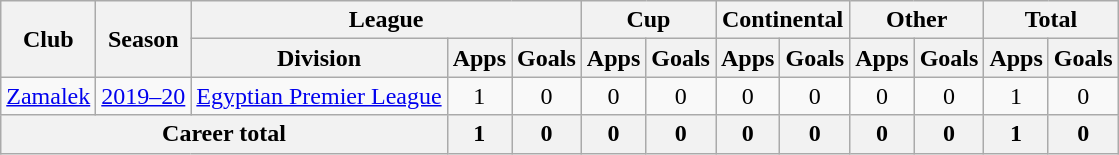<table class="wikitable" style="text-align: center">
<tr>
<th rowspan="2">Club</th>
<th rowspan="2">Season</th>
<th colspan="3">League</th>
<th colspan="2">Cup</th>
<th colspan="2">Continental</th>
<th colspan="2">Other</th>
<th colspan="2">Total</th>
</tr>
<tr>
<th>Division</th>
<th>Apps</th>
<th>Goals</th>
<th>Apps</th>
<th>Goals</th>
<th>Apps</th>
<th>Goals</th>
<th>Apps</th>
<th>Goals</th>
<th>Apps</th>
<th>Goals</th>
</tr>
<tr>
<td><a href='#'>Zamalek</a></td>
<td><a href='#'>2019–20</a></td>
<td><a href='#'>Egyptian Premier League</a></td>
<td>1</td>
<td>0</td>
<td>0</td>
<td>0</td>
<td>0</td>
<td>0</td>
<td>0</td>
<td>0</td>
<td>1</td>
<td>0</td>
</tr>
<tr>
<th colspan=3>Career total</th>
<th>1</th>
<th>0</th>
<th>0</th>
<th>0</th>
<th>0</th>
<th>0</th>
<th>0</th>
<th>0</th>
<th>1</th>
<th>0</th>
</tr>
</table>
